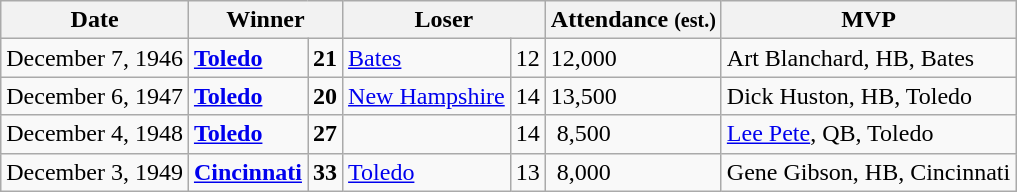<table class="wikitable">
<tr>
<th>Date</th>
<th colspan="2">Winner</th>
<th colspan="2">Loser</th>
<th>Attendance <small>(est.)</small></th>
<th>MVP</th>
</tr>
<tr>
<td>December 7, 1946</td>
<td><strong><a href='#'>Toledo</a></strong></td>
<td><strong>21</strong></td>
<td><a href='#'>Bates</a></td>
<td>12</td>
<td>12,000</td>
<td>Art Blanchard, HB, Bates</td>
</tr>
<tr>
<td>December 6, 1947</td>
<td><strong><a href='#'>Toledo</a></strong></td>
<td><strong>20</strong></td>
<td><a href='#'>New Hampshire</a></td>
<td>14</td>
<td>13,500</td>
<td>Dick Huston, HB, Toledo</td>
</tr>
<tr>
<td>December 4, 1948</td>
<td><strong><a href='#'>Toledo</a></strong></td>
<td><strong>27</strong></td>
<td></td>
<td>14</td>
<td> 8,500</td>
<td><a href='#'>Lee Pete</a>, QB, Toledo</td>
</tr>
<tr>
<td>December 3, 1949</td>
<td><strong><a href='#'>Cincinnati</a></strong></td>
<td><strong>33</strong></td>
<td><a href='#'>Toledo</a></td>
<td>13</td>
<td> 8,000</td>
<td>Gene Gibson, HB, Cincinnati</td>
</tr>
</table>
